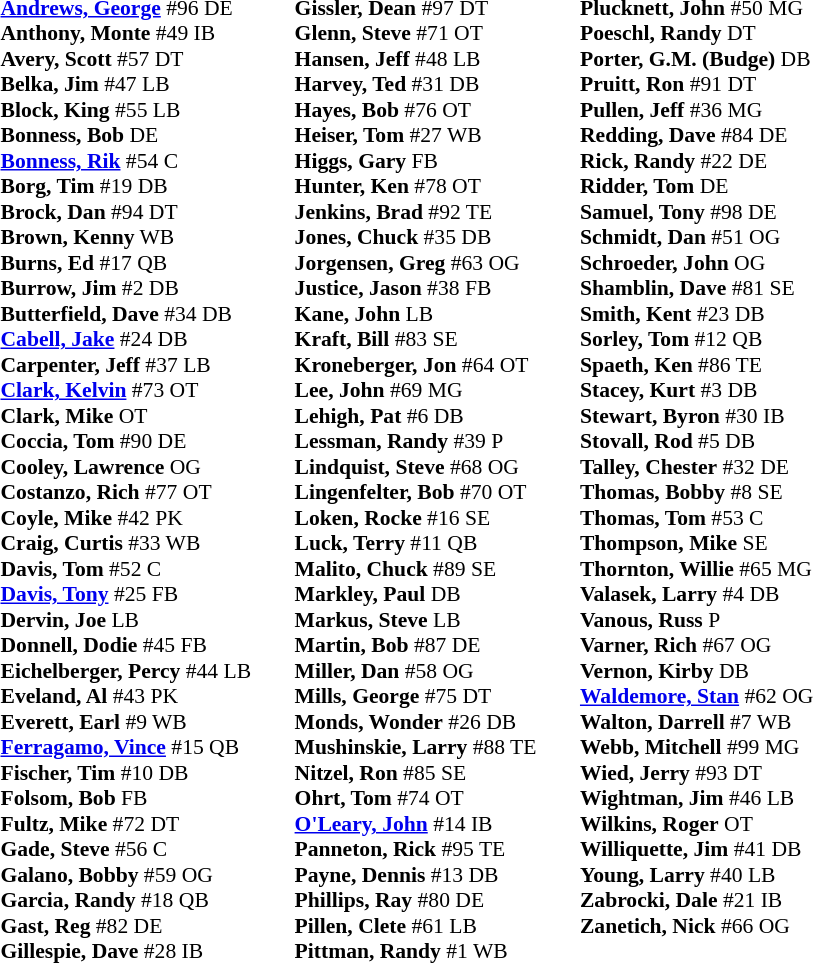<table class="toccolours" style="border-collapse:collapse; font-size:90%;">
<tr>
<td colspan="7" align="center"></td>
</tr>
<tr>
<td colspan=7 align="right"></td>
</tr>
<tr>
<td valign="top"><br><strong><a href='#'>Andrews, George</a></strong> #96  DE<br>
<strong>Anthony, Monte</strong> #49  IB<br>
<strong>Avery, Scott</strong> #57  DT<br>
<strong>Belka, Jim</strong> #47  LB<br><strong>Block, King</strong> #55  LB<br>
<strong>Bonness, Bob</strong>  DE<br>
<strong><a href='#'>Bonness, Rik</a></strong> #54  C<br>
<strong>Borg, Tim</strong> #19  DB<br>
<strong>Brock, Dan</strong> #94  DT<br>
<strong>Brown, Kenny</strong>  WB<br>
<strong>Burns, Ed</strong> #17  QB<br>
<strong>Burrow, Jim</strong> #2  DB<br>
<strong>Butterfield, Dave</strong> #34  DB<br>
<strong><a href='#'>Cabell, Jake</a></strong> #24  DB<br>
<strong>Carpenter, Jeff</strong> #37  LB<br>
<strong><a href='#'>Clark, Kelvin</a></strong> #73  OT<br>
<strong>Clark, Mike</strong>  OT<br>
<strong>Coccia, Tom</strong> #90  DE<br>
<strong>Cooley, Lawrence</strong>  OG<br>
<strong>Costanzo, Rich</strong> #77  OT<br>
<strong>Coyle, Mike</strong> #42  PK<br>
<strong>Craig, Curtis</strong> #33  WB<br>
<strong>Davis, Tom</strong> #52  C<br>
<strong><a href='#'>Davis, Tony</a></strong> #25  FB<br>
<strong>Dervin, Joe</strong>  LB<br>
<strong>Donnell, Dodie</strong> #45  FB<br>
<strong>Eichelberger, Percy</strong> #44  LB<br>
<strong>Eveland, Al</strong> #43  PK<br>
<strong>Everett, Earl</strong> #9  WB<br>
<strong><a href='#'>Ferragamo, Vince</a></strong> #15  QB<br>
<strong>Fischer, Tim</strong> #10  DB<br>
<strong>Folsom, Bob</strong>  FB<br>
<strong>Fultz, Mike</strong> #72  DT<br>
<strong>Gade, Steve</strong> #56  C<br>
<strong>Galano, Bobby</strong> #59  OG<br>
<strong>Garcia, Randy</strong> #18  QB<br>
<strong>Gast, Reg</strong> #82  DE<br>
<strong>Gillespie, Dave</strong> #28  IB<br></td>
<td width="25"> </td>
<td valign="top"><br><strong>Gissler, Dean</strong> #97  DT<br>
<strong>Glenn, Steve</strong> #71  OT<br>
<strong>Hansen, Jeff</strong> #48  LB<br>
<strong>Harvey, Ted</strong> #31  DB<br>
<strong>Hayes, Bob</strong> #76  OT<br>
<strong>Heiser, Tom</strong> #27  WB<br>
<strong>Higgs, Gary</strong>  FB<br>
<strong>Hunter, Ken</strong> #78  OT<br>
<strong>Jenkins, Brad</strong> #92  TE<br>
<strong>Jones, Chuck</strong> #35  DB<br>
<strong>Jorgensen, Greg</strong> #63  OG<br>
<strong>Justice, Jason</strong> #38  FB<br>
<strong>Kane, John</strong>  LB<br>
<strong>Kraft, Bill</strong> #83  SE<br>
<strong>Kroneberger, Jon</strong> #64  OT<br>
<strong>Lee, John</strong> #69  MG<br>
<strong>Lehigh, Pat</strong> #6  DB<br>
<strong>Lessman, Randy</strong> #39  P<br>
<strong>Lindquist, Steve</strong> #68  OG<br>
<strong>Lingenfelter, Bob</strong> #70  OT<br>
<strong>Loken, Rocke</strong> #16  SE<br>
<strong>Luck, Terry</strong> #11  QB<br>
<strong>Malito, Chuck</strong> #89  SE<br>
<strong>Markley, Paul</strong>  DB<br>
<strong>Markus, Steve</strong>  LB<br>
<strong>Martin, Bob</strong> #87  DE<br>
<strong>Miller, Dan</strong> #58  OG<br>
<strong>Mills, George</strong> #75  DT<br>
<strong>Monds, Wonder</strong> #26  DB<br>
<strong>Mushinskie, Larry</strong> #88  TE<br>
<strong>Nitzel, Ron</strong> #85  SE<br>
<strong>Ohrt, Tom</strong> #74  OT<br>
<strong><a href='#'>O'Leary, John</a></strong> #14  IB<br>
<strong>Panneton, Rick</strong> #95  TE<br>
<strong>Payne, Dennis</strong> #13  DB<br>
<strong>Phillips, Ray</strong> #80  DE<br>
<strong>Pillen, Clete</strong> #61  LB<br>
<strong>Pittman, Randy</strong> #1  WB<br></td>
<td width="25"> </td>
<td valign="top"><br><strong>Plucknett, John</strong> #50  MG<br>
<strong>Poeschl, Randy</strong>  DT<br>
<strong>Porter, G.M. (Budge)</strong>  DB<br>
<strong>Pruitt, Ron</strong> #91  DT<br>
<strong>Pullen, Jeff</strong> #36  MG<br>
<strong>Redding, Dave</strong> #84  DE<br>
<strong>Rick, Randy</strong> #22  DE<br>
<strong>Ridder, Tom</strong>  DE<br>
<strong>Samuel, Tony</strong> #98  DE<br>
<strong>Schmidt, Dan</strong> #51  OG<br>
<strong>Schroeder, John</strong>  OG<br>
<strong>Shamblin, Dave</strong> #81  SE<br>
<strong>Smith, Kent</strong> #23  DB<br>
<strong>Sorley, Tom</strong> #12  QB<br>
<strong>Spaeth, Ken</strong> #86  TE<br>
<strong>Stacey, Kurt</strong> #3  DB<br>
<strong>Stewart, Byron</strong> #30  IB<br>
<strong>Stovall, Rod</strong> #5  DB<br>
<strong>Talley, Chester</strong> #32  DE<br>
<strong>Thomas, Bobby</strong> #8  SE<br>
<strong>Thomas, Tom</strong> #53  C<br>
<strong>Thompson, Mike</strong>  SE<br>
<strong>Thornton, Willie</strong> #65  MG<br>
<strong>Valasek, Larry</strong> #4  DB<br>
<strong>Vanous, Russ</strong>  P<br>
<strong>Varner, Rich</strong> #67  OG<br>
<strong>Vernon, Kirby</strong>  DB<br>
<strong><a href='#'>Waldemore, Stan</a></strong> #62  OG<br>
<strong>Walton, Darrell</strong> #7  WB<br>
<strong>Webb, Mitchell</strong> #99  MG<br>
<strong>Wied, Jerry</strong> #93  DT<br>
<strong>Wightman, Jim</strong> #46  LB<br>
<strong>Wilkins, Roger</strong>  OT<br>
<strong>Williquette, Jim</strong> #41  DB<br>
<strong>Young, Larry</strong> #40  LB<br>
<strong>Zabrocki, Dale</strong> #21  IB<br>
<strong>Zanetich, Nick</strong> #66  OG<br></td>
</tr>
<tr>
<td colspan="5" valign="bottom" align="right"></td>
</tr>
</table>
